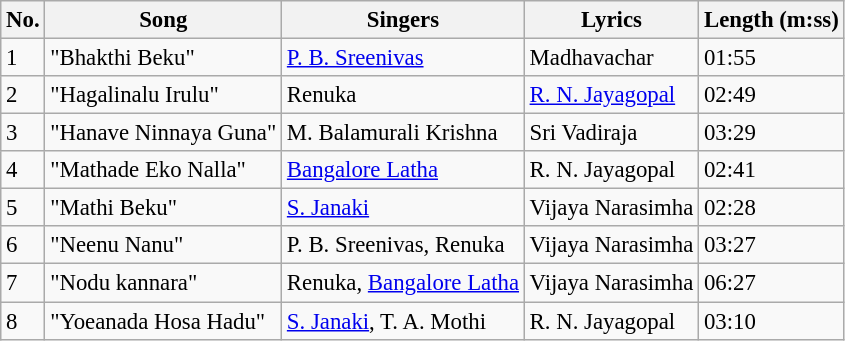<table class="wikitable" style="font-size:95%;">
<tr>
<th>No.</th>
<th>Song</th>
<th>Singers</th>
<th>Lyrics</th>
<th>Length (m:ss)</th>
</tr>
<tr>
<td>1</td>
<td>"Bhakthi Beku"</td>
<td><a href='#'>P. B. Sreenivas</a></td>
<td>Madhavachar</td>
<td>01:55</td>
</tr>
<tr>
<td>2</td>
<td>"Hagalinalu Irulu"</td>
<td>Renuka</td>
<td><a href='#'>R. N. Jayagopal</a></td>
<td>02:49</td>
</tr>
<tr>
<td>3</td>
<td>"Hanave Ninnaya Guna"</td>
<td>M. Balamurali Krishna</td>
<td>Sri Vadiraja</td>
<td>03:29</td>
</tr>
<tr>
<td>4</td>
<td>"Mathade Eko Nalla"</td>
<td><a href='#'>Bangalore Latha</a></td>
<td>R. N. Jayagopal</td>
<td>02:41</td>
</tr>
<tr>
<td>5</td>
<td>"Mathi Beku"</td>
<td><a href='#'>S. Janaki</a></td>
<td>Vijaya Narasimha</td>
<td>02:28</td>
</tr>
<tr>
<td>6</td>
<td>"Neenu Nanu"</td>
<td>P. B. Sreenivas, Renuka</td>
<td>Vijaya Narasimha</td>
<td>03:27</td>
</tr>
<tr>
<td>7</td>
<td>"Nodu kannara"</td>
<td>Renuka, <a href='#'>Bangalore Latha</a></td>
<td>Vijaya Narasimha</td>
<td>06:27</td>
</tr>
<tr>
<td>8</td>
<td>"Yoeanada Hosa Hadu"</td>
<td><a href='#'>S. Janaki</a>, T. A. Mothi</td>
<td>R. N. Jayagopal</td>
<td>03:10</td>
</tr>
</table>
